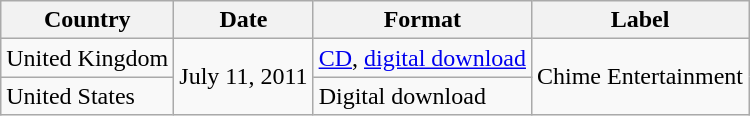<table class="wikitable">
<tr>
<th>Country</th>
<th>Date</th>
<th>Format</th>
<th>Label</th>
</tr>
<tr>
<td>United Kingdom</td>
<td rowspan="2">July 11, 2011</td>
<td><a href='#'>CD</a>, <a href='#'>digital download</a></td>
<td rowspan="2">Chime Entertainment</td>
</tr>
<tr>
<td>United States</td>
<td>Digital download</td>
</tr>
</table>
